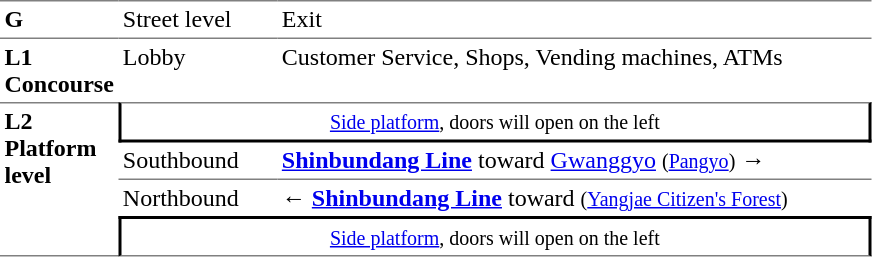<table table border=0 cellspacing=0 cellpadding=3>
<tr>
<td style="border-top:solid 1px gray;" width=50 valign=top><strong>G</strong></td>
<td style="border-top:solid 1px gray;" width=100 valign=top>Street level</td>
<td style="border-top:solid 1px gray;" width=390 valign=top>Exit</td>
</tr>
<tr>
<td style="border-top:solid 1px gray;" valign=top width=50><strong>L1<br>Concourse</strong></td>
<td style="border-top:solid 1px gray;" valign=top width=100>Lobby</td>
<td style="border-top:solid 1px gray;" valign=top width=390>Customer Service, Shops, Vending machines, ATMs</td>
</tr>
<tr>
<td style="border-top:solid 1px gray;border-bottom:solid 1px gray;" width=50 rowspan=4 valign=top><strong>L2<br>Platform level</strong></td>
<td style="border-top:solid 1px gray;border-right:solid 2px black;border-left:solid 2px black;border-bottom:solid 2px black;text-align:center;" colspan=2><small><a href='#'>Side platform</a>, doors will open on the left </small></td>
</tr>
<tr>
<td>Southbound</td>
<td> <a href='#'><span><strong>Shinbundang Line</strong></span></a> toward <a href='#'>Gwanggyo</a> <small>(<a href='#'>Pangyo</a>)</small> →</td>
</tr>
<tr>
<td style="border-bottom:solid 0px gray;border-top:solid 1px gray;" width=100>Northbound</td>
<td style="border-bottom:solid 0px gray;border-top:solid 1px gray;" width=390>← <a href='#'><span><strong>Shinbundang Line</strong></span></a> toward  <small>(<a href='#'>Yangjae Citizen's Forest</a>)</small></td>
</tr>
<tr>
<td style="border-top:solid 2px black;border-right:solid 2px black;border-left:solid 2px black;border-bottom:solid 1px gray;text-align:center;" colspan=2><small><a href='#'>Side platform</a>, doors will open on the left </small></td>
</tr>
</table>
